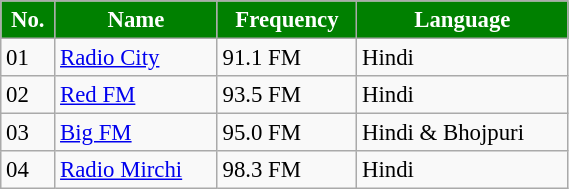<table class="wikitable"  style="font-size:95%; width:30%;">
<tr>
<th style="background:Green; color:White; text-align:center;">No.</th>
<th style="background:Green; color:White; text-align:center;">Name</th>
<th style="background:Green; color:White; text-align:center;">Frequency</th>
<th style="background:Green; color:White; text-align:center;">Language</th>
</tr>
<tr>
<td>01</td>
<td><a href='#'>Radio City</a></td>
<td>91.1 FM</td>
<td>Hindi</td>
</tr>
<tr>
<td>02</td>
<td><a href='#'>Red FM</a></td>
<td>93.5 FM</td>
<td>Hindi</td>
</tr>
<tr>
<td>03</td>
<td><a href='#'>Big FM</a></td>
<td>95.0 FM</td>
<td>Hindi & Bhojpuri</td>
</tr>
<tr>
<td>04</td>
<td><a href='#'>Radio Mirchi</a></td>
<td>98.3 FM</td>
<td>Hindi</td>
</tr>
</table>
